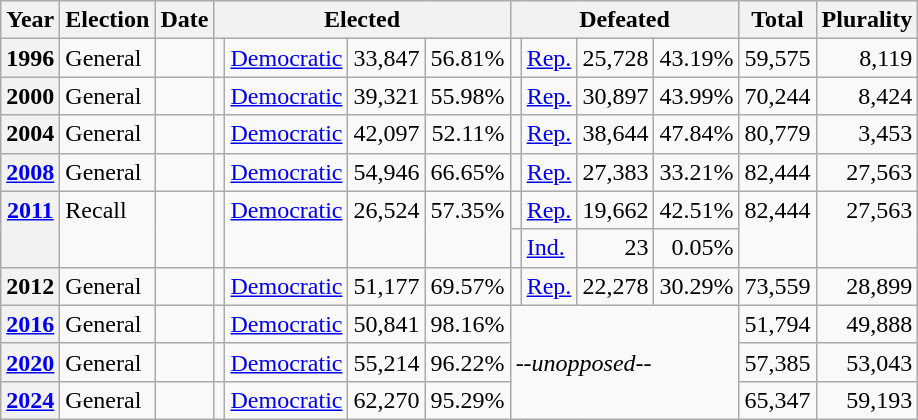<table class=wikitable>
<tr>
<th>Year</th>
<th>Election</th>
<th>Date</th>
<th ! colspan="4">Elected</th>
<th ! colspan="4">Defeated</th>
<th>Total</th>
<th>Plurality</th>
</tr>
<tr>
<th valign="top">1996</th>
<td valign="top">General</td>
<td valign="top"></td>
<td valign="top"></td>
<td valign="top" ><a href='#'>Democratic</a></td>
<td valign="top" align="right">33,847</td>
<td valign="top" align="right">56.81%</td>
<td valign="top"></td>
<td valign="top" ><a href='#'>Rep.</a></td>
<td valign="top" align="right">25,728</td>
<td valign="top" align="right">43.19%</td>
<td valign="top" align="right">59,575</td>
<td valign="top" align="right">8,119</td>
</tr>
<tr>
<th valign="top">2000</th>
<td valign="top">General</td>
<td valign="top"></td>
<td valign="top"></td>
<td valign="top" ><a href='#'>Democratic</a></td>
<td valign="top" align="right">39,321</td>
<td valign="top" align="right">55.98%</td>
<td valign="top"></td>
<td valign="top" ><a href='#'>Rep.</a></td>
<td valign="top" align="right">30,897</td>
<td valign="top" align="right">43.99%</td>
<td valign="top" align="right">70,244</td>
<td valign="top" align="right">8,424</td>
</tr>
<tr>
<th valign="top">2004</th>
<td valign="top">General</td>
<td valign="top"></td>
<td valign="top"></td>
<td valign="top" ><a href='#'>Democratic</a></td>
<td valign="top" align="right">42,097</td>
<td valign="top" align="right">52.11%</td>
<td valign="top"></td>
<td valign="top" ><a href='#'>Rep.</a></td>
<td valign="top" align="right">38,644</td>
<td valign="top" align="right">47.84%</td>
<td valign="top" align="right">80,779</td>
<td valign="top" align="right">3,453</td>
</tr>
<tr>
<th valign="top"><a href='#'>2008</a></th>
<td valign="top">General</td>
<td valign="top"></td>
<td valign="top"></td>
<td valign="top" ><a href='#'>Democratic</a></td>
<td valign="top" align="right">54,946</td>
<td valign="top" align="right">66.65%</td>
<td valign="top"></td>
<td valign="top" ><a href='#'>Rep.</a></td>
<td valign="top" align="right">27,383</td>
<td valign="top" align="right">33.21%</td>
<td valign="top" align="right">82,444</td>
<td valign="top" align="right">27,563</td>
</tr>
<tr>
<th rowspan="2" valign="top"><a href='#'>2011</a></th>
<td rowspan="2" valign="top">Recall</td>
<td rowspan="2" valign="top"></td>
<td rowspan="2" valign="top"></td>
<td rowspan="2" valign="top" ><a href='#'>Democratic</a></td>
<td rowspan="2" valign="top" align="right">26,524</td>
<td rowspan="2" valign="top" align="right">57.35%</td>
<td valign="top"></td>
<td valign="top" ><a href='#'>Rep.</a></td>
<td valign="top" align="right">19,662</td>
<td valign="top" align="right">42.51%</td>
<td rowspan="2" valign="top" align="right">82,444</td>
<td rowspan="2" valign="top" align="right">27,563</td>
</tr>
<tr>
<td valign="top"></td>
<td valign="top" ><a href='#'>Ind.</a></td>
<td valign="top" align="right">23</td>
<td valign="top" align="right">0.05%</td>
</tr>
<tr>
<th valign="top">2012</th>
<td valign="top">General</td>
<td valign="top"></td>
<td valign="top"></td>
<td valign="top" ><a href='#'>Democratic</a></td>
<td valign="top" align="right">51,177</td>
<td valign="top" align="right">69.57%</td>
<td valign="top"></td>
<td valign="top" ><a href='#'>Rep.</a></td>
<td valign="top" align="right">22,278</td>
<td valign="top" align="right">30.29%</td>
<td valign="top" align="right">73,559</td>
<td valign="top" align="right">28,899</td>
</tr>
<tr>
<th valign="top"><a href='#'>2016</a></th>
<td valign="top">General</td>
<td valign="top"></td>
<td valign="top"></td>
<td valign="top" ><a href='#'>Democratic</a></td>
<td valign="top" align="right">50,841</td>
<td valign="top" align="right">98.16%</td>
<td colspan="4" rowspan="3"><em>--unopposed--</em></td>
<td valign="top" align="right">51,794</td>
<td valign="top" align="right">49,888</td>
</tr>
<tr>
<th valign="top"><a href='#'>2020</a></th>
<td valign="top">General</td>
<td valign="top"></td>
<td valign="top"></td>
<td valign="top" ><a href='#'>Democratic</a></td>
<td valign="top" align="right">55,214</td>
<td valign="top" align="right">96.22%</td>
<td valign="top" align="right">57,385</td>
<td valign="top" align="right">53,043</td>
</tr>
<tr>
<th><a href='#'>2024</a></th>
<td>General</td>
<td></td>
<td></td>
<td valign="top" ><a href='#'>Democratic</a></td>
<td valign="top" align="right">62,270</td>
<td valign="top" align="right">95.29%</td>
<td valign="top" align="right">65,347</td>
<td valign="top" align="right">59,193</td>
</tr>
</table>
